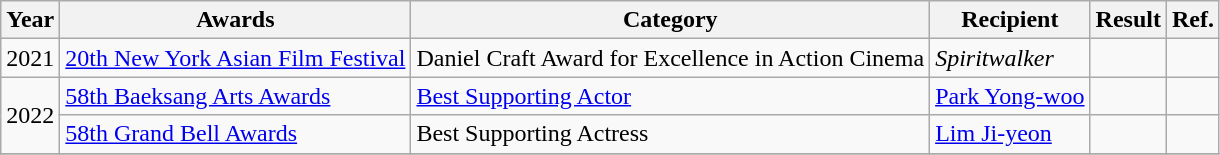<table class="wikitable">
<tr>
<th>Year</th>
<th>Awards</th>
<th>Category</th>
<th>Recipient</th>
<th>Result</th>
<th>Ref.</th>
</tr>
<tr>
<td>2021</td>
<td><a href='#'>20th New York Asian Film Festival</a></td>
<td>Daniel Craft Award for Excellence in Action Cinema</td>
<td><em>Spiritwalker</em></td>
<td></td>
<td></td>
</tr>
<tr>
<td rowspan="2">2022</td>
<td scope="row" rowspan="1"><a href='#'>58th Baeksang Arts Awards</a></td>
<td><a href='#'>Best Supporting Actor</a></td>
<td><a href='#'>Park Yong-woo</a></td>
<td></td>
<td rowspan="1"></td>
</tr>
<tr>
<td scope="row" rowspan="1"><a href='#'>58th Grand Bell Awards</a></td>
<td>Best Supporting Actress</td>
<td><a href='#'>Lim Ji-yeon</a></td>
<td></td>
<td rowspan="1"></td>
</tr>
<tr>
</tr>
</table>
